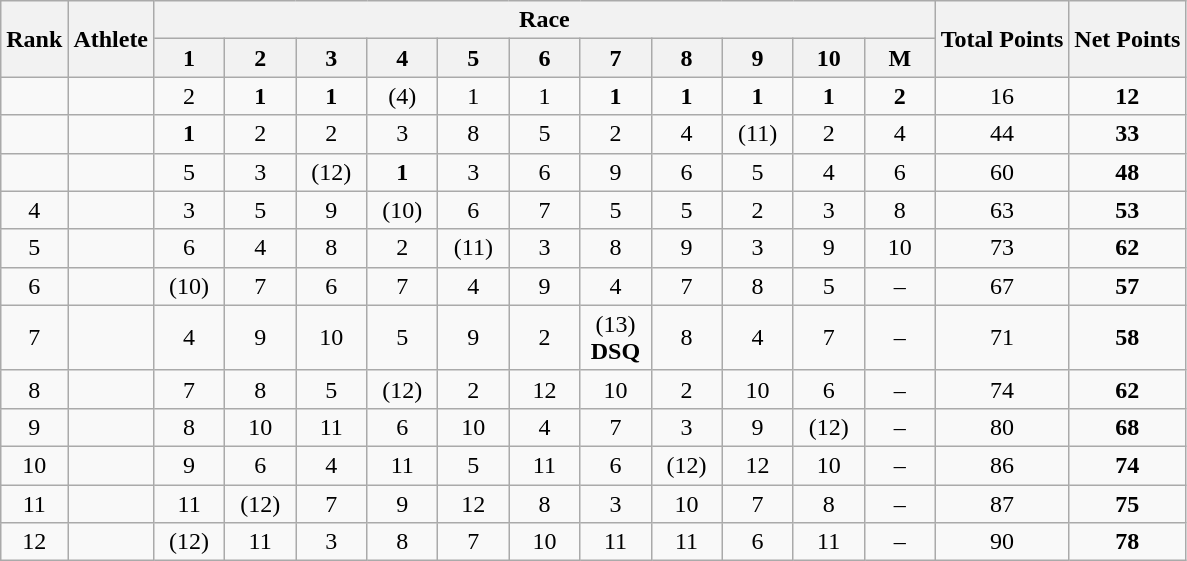<table class="wikitable" style="text-align:center">
<tr>
<th rowspan="2">Rank</th>
<th rowspan="2">Athlete</th>
<th colspan="11">Race</th>
<th rowspan="2">Total Points</th>
<th rowspan="2">Net Points</th>
</tr>
<tr>
<th width=40>1</th>
<th width=40>2</th>
<th width=40>3</th>
<th width=40>4</th>
<th width=40>5</th>
<th width=40>6</th>
<th width=40>7</th>
<th width=40>8</th>
<th width=40>9</th>
<th width=40>10</th>
<th width=40>M</th>
</tr>
<tr>
<td></td>
<td align=left></td>
<td>2</td>
<td><strong>1</strong></td>
<td><strong>1</strong></td>
<td>(4)</td>
<td>1</td>
<td>1</td>
<td><strong>1</strong></td>
<td><strong>1</strong></td>
<td><strong>1</strong></td>
<td><strong>1</strong></td>
<td><strong>2</strong></td>
<td align="center">16</td>
<td align="center"><strong>12</strong></td>
</tr>
<tr>
<td></td>
<td align=left></td>
<td><strong>1</strong></td>
<td>2</td>
<td>2</td>
<td>3</td>
<td>8</td>
<td>5</td>
<td>2</td>
<td>4</td>
<td>(11)</td>
<td>2</td>
<td>4</td>
<td align="center">44</td>
<td align="center"><strong>33</strong></td>
</tr>
<tr>
<td></td>
<td align=left></td>
<td>5</td>
<td>3</td>
<td>(12)</td>
<td><strong>1</strong></td>
<td>3</td>
<td>6</td>
<td>9</td>
<td>6</td>
<td>5</td>
<td>4</td>
<td>6</td>
<td align="center">60</td>
<td align="center"><strong>48</strong></td>
</tr>
<tr>
<td>4</td>
<td align=left></td>
<td>3</td>
<td>5</td>
<td>9</td>
<td>(10)</td>
<td>6</td>
<td>7</td>
<td>5</td>
<td>5</td>
<td>2</td>
<td>3</td>
<td>8</td>
<td align="center">63</td>
<td align="center"><strong>53</strong></td>
</tr>
<tr>
<td>5</td>
<td align=left></td>
<td>6</td>
<td>4</td>
<td>8</td>
<td>2</td>
<td>(11)</td>
<td>3</td>
<td>8</td>
<td>9</td>
<td>3</td>
<td>9</td>
<td>10</td>
<td align="center">73</td>
<td align="center"><strong>62</strong></td>
</tr>
<tr>
<td>6</td>
<td align=left></td>
<td>(10)</td>
<td>7</td>
<td>6</td>
<td>7</td>
<td>4</td>
<td>9</td>
<td>4</td>
<td>7</td>
<td>8</td>
<td>5</td>
<td>–</td>
<td align="center">67</td>
<td align="center"><strong>57</strong></td>
</tr>
<tr>
<td>7</td>
<td align=left></td>
<td>4</td>
<td>9</td>
<td>10</td>
<td>5</td>
<td>9</td>
<td>2</td>
<td>(13)<br><strong>DSQ</strong></td>
<td>8</td>
<td>4</td>
<td>7</td>
<td>–</td>
<td align="center">71</td>
<td align="center"><strong>58</strong></td>
</tr>
<tr>
<td>8</td>
<td align=left></td>
<td>7</td>
<td>8</td>
<td>5</td>
<td>(12)</td>
<td>2</td>
<td>12</td>
<td>10</td>
<td>2</td>
<td>10</td>
<td>6</td>
<td>–</td>
<td align="center">74</td>
<td align="center"><strong>62</strong></td>
</tr>
<tr>
<td>9</td>
<td align=left></td>
<td>8</td>
<td>10</td>
<td>11</td>
<td>6</td>
<td>10</td>
<td>4</td>
<td>7</td>
<td>3</td>
<td>9</td>
<td>(12)</td>
<td>–</td>
<td align="center">80</td>
<td align="center"><strong>68</strong></td>
</tr>
<tr>
<td>10</td>
<td align=left></td>
<td>9</td>
<td>6</td>
<td>4</td>
<td>11</td>
<td>5</td>
<td>11</td>
<td>6</td>
<td>(12)</td>
<td>12</td>
<td>10</td>
<td>–</td>
<td align="center">86</td>
<td align="center"><strong>74</strong></td>
</tr>
<tr>
<td>11</td>
<td align=left></td>
<td>11</td>
<td>(12)</td>
<td>7</td>
<td>9</td>
<td>12</td>
<td>8</td>
<td>3</td>
<td>10</td>
<td>7</td>
<td>8</td>
<td>–</td>
<td align="center">87</td>
<td align="center"><strong>75</strong></td>
</tr>
<tr>
<td>12</td>
<td align=left></td>
<td>(12)</td>
<td>11</td>
<td>3</td>
<td>8</td>
<td>7</td>
<td>10</td>
<td>11</td>
<td>11</td>
<td>6</td>
<td>11</td>
<td>–</td>
<td align="center">90</td>
<td align="center"><strong>78</strong></td>
</tr>
</table>
